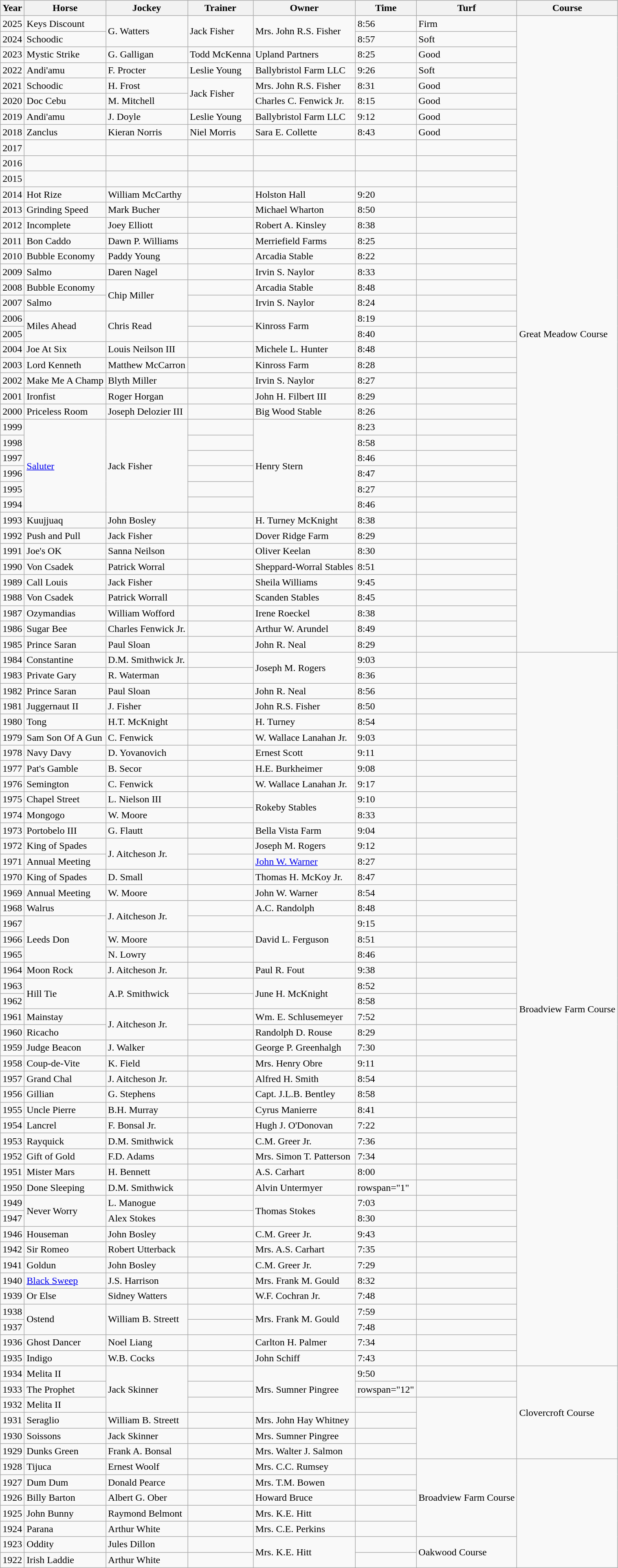<table class="wikitable sortable">
<tr>
<th>Year</th>
<th>Horse</th>
<th>Jockey</th>
<th>Trainer</th>
<th>Owner</th>
<th>Time</th>
<th>Turf</th>
<th>Course</th>
</tr>
<tr>
<td>2025</td>
<td>Keys Discount</td>
<td rowspan="2">G. Watters</td>
<td rowspan="2">Jack Fisher</td>
<td rowspan="2">Mrs. John R.S. Fisher</td>
<td>8:56</td>
<td>Firm</td>
<td rowspan="41">Great Meadow Course</td>
</tr>
<tr>
<td>2024</td>
<td>Schoodic</td>
<td>8:57</td>
<td>Soft</td>
</tr>
<tr>
<td>2023</td>
<td>Mystic Strike</td>
<td>G. Galligan</td>
<td>Todd McKenna</td>
<td>Upland Partners</td>
<td>8:25</td>
<td>Good</td>
</tr>
<tr>
<td>2022</td>
<td>Andi'amu</td>
<td>F. Procter</td>
<td>Leslie Young</td>
<td>Ballybristol Farm LLC</td>
<td>9:26</td>
<td>Soft</td>
</tr>
<tr>
<td>2021</td>
<td>Schoodic</td>
<td>H. Frost</td>
<td rowspan="2">Jack Fisher</td>
<td>Mrs. John R.S. Fisher</td>
<td>8:31</td>
<td>Good</td>
</tr>
<tr>
<td>2020</td>
<td>Doc Cebu</td>
<td>M. Mitchell</td>
<td>Charles C. Fenwick Jr.</td>
<td>8:15</td>
<td>Good</td>
</tr>
<tr>
<td>2019</td>
<td>Andi'amu</td>
<td>J. Doyle</td>
<td>Leslie Young</td>
<td>Ballybristol Farm LLC</td>
<td>9:12</td>
<td>Good</td>
</tr>
<tr>
<td>2018</td>
<td>Zanclus</td>
<td>Kieran Norris</td>
<td>Niel Morris</td>
<td>Sara E. Collette</td>
<td>8:43</td>
<td>Good</td>
</tr>
<tr>
<td>2017</td>
<td></td>
<td></td>
<td></td>
<td></td>
<td></td>
<td></td>
</tr>
<tr>
<td>2016</td>
<td></td>
<td></td>
<td></td>
<td></td>
<td></td>
<td></td>
</tr>
<tr>
<td>2015</td>
<td></td>
<td></td>
<td></td>
<td></td>
<td></td>
<td></td>
</tr>
<tr>
<td>2014</td>
<td>Hot Rize</td>
<td>William McCarthy</td>
<td></td>
<td>Holston Hall</td>
<td>9:20</td>
<td></td>
</tr>
<tr>
<td>2013</td>
<td>Grinding Speed</td>
<td>Mark Bucher</td>
<td></td>
<td>Michael Wharton</td>
<td>8:50</td>
<td></td>
</tr>
<tr>
<td>2012</td>
<td>Incomplete</td>
<td>Joey Elliott</td>
<td></td>
<td>Robert A. Kinsley</td>
<td>8:38</td>
<td></td>
</tr>
<tr>
<td>2011</td>
<td>Bon Caddo</td>
<td>Dawn P. Williams</td>
<td></td>
<td>Merriefield Farms</td>
<td>8:25</td>
<td></td>
</tr>
<tr>
<td>2010</td>
<td>Bubble Economy</td>
<td>Paddy Young</td>
<td></td>
<td>Arcadia Stable</td>
<td>8:22</td>
<td></td>
</tr>
<tr>
<td>2009</td>
<td>Salmo</td>
<td>Daren Nagel</td>
<td></td>
<td>Irvin S. Naylor</td>
<td>8:33</td>
<td></td>
</tr>
<tr>
<td>2008</td>
<td>Bubble Economy</td>
<td rowspan="2">Chip Miller</td>
<td></td>
<td>Arcadia Stable</td>
<td>8:48</td>
<td></td>
</tr>
<tr>
<td>2007</td>
<td>Salmo</td>
<td></td>
<td>Irvin S. Naylor</td>
<td>8:24</td>
<td></td>
</tr>
<tr>
<td>2006</td>
<td rowspan="2">Miles Ahead</td>
<td rowspan="2">Chris Read</td>
<td></td>
<td rowspan="2">Kinross Farm</td>
<td>8:19</td>
<td></td>
</tr>
<tr>
<td>2005</td>
<td></td>
<td>8:40</td>
<td></td>
</tr>
<tr>
<td>2004</td>
<td>Joe At Six</td>
<td>Louis Neilson III</td>
<td></td>
<td>Michele L. Hunter</td>
<td>8:48</td>
<td></td>
</tr>
<tr>
<td>2003</td>
<td>Lord Kenneth</td>
<td>Matthew McCarron</td>
<td></td>
<td>Kinross Farm</td>
<td>8:28</td>
<td></td>
</tr>
<tr>
<td>2002</td>
<td>Make Me A Champ</td>
<td>Blyth Miller</td>
<td></td>
<td>Irvin S. Naylor</td>
<td>8:27</td>
<td></td>
</tr>
<tr>
<td>2001</td>
<td>Ironfist</td>
<td>Roger Horgan</td>
<td></td>
<td>John H. Filbert III</td>
<td>8:29</td>
<td></td>
</tr>
<tr>
<td>2000</td>
<td>Priceless Room</td>
<td>Joseph Delozier III</td>
<td></td>
<td>Big Wood Stable</td>
<td>8:26</td>
<td></td>
</tr>
<tr>
<td>1999</td>
<td rowspan="6"><a href='#'>Saluter</a></td>
<td rowspan="6">Jack Fisher</td>
<td></td>
<td rowspan="6">Henry Stern</td>
<td>8:23</td>
<td></td>
</tr>
<tr>
<td>1998</td>
<td></td>
<td>8:58</td>
<td></td>
</tr>
<tr>
<td>1997</td>
<td></td>
<td>8:46</td>
<td></td>
</tr>
<tr>
<td>1996</td>
<td></td>
<td>8:47</td>
<td></td>
</tr>
<tr>
<td>1995</td>
<td></td>
<td>8:27</td>
<td></td>
</tr>
<tr>
<td>1994</td>
<td></td>
<td>8:46</td>
<td></td>
</tr>
<tr>
<td>1993</td>
<td>Kuujjuaq</td>
<td>John Bosley</td>
<td></td>
<td>H. Turney McKnight</td>
<td>8:38</td>
<td></td>
</tr>
<tr>
<td>1992</td>
<td>Push and Pull</td>
<td>Jack Fisher</td>
<td></td>
<td>Dover Ridge Farm</td>
<td>8:29</td>
<td></td>
</tr>
<tr>
<td>1991</td>
<td>Joe's OK</td>
<td>Sanna Neilson</td>
<td></td>
<td>Oliver Keelan</td>
<td>8:30</td>
<td></td>
</tr>
<tr>
<td>1990</td>
<td>Von Csadek</td>
<td>Patrick Worral</td>
<td></td>
<td>Sheppard-Worral Stables</td>
<td>8:51</td>
<td></td>
</tr>
<tr>
<td>1989</td>
<td>Call Louis</td>
<td>Jack Fisher</td>
<td></td>
<td>Sheila Williams</td>
<td>9:45</td>
<td></td>
</tr>
<tr>
<td>1988</td>
<td>Von Csadek</td>
<td>Patrick Worrall</td>
<td></td>
<td>Scanden Stables</td>
<td>8:45</td>
<td></td>
</tr>
<tr>
<td>1987</td>
<td>Ozymandias</td>
<td>William Wofford</td>
<td></td>
<td>Irene Roeckel</td>
<td>8:38</td>
<td></td>
</tr>
<tr>
<td>1986</td>
<td>Sugar Bee</td>
<td>Charles Fenwick Jr.</td>
<td></td>
<td>Arthur W. Arundel</td>
<td>8:49</td>
<td></td>
</tr>
<tr>
<td>1985</td>
<td>Prince Saran</td>
<td>Paul Sloan</td>
<td></td>
<td>John R. Neal</td>
<td>8:29</td>
<td></td>
</tr>
<tr>
<td>1984</td>
<td>Constantine</td>
<td>D.M. Smithwick Jr.</td>
<td></td>
<td rowspan="2">Joseph M. Rogers</td>
<td>9:03</td>
<td></td>
<td rowspan="46">Broadview Farm Course</td>
</tr>
<tr>
<td>1983</td>
<td>Private Gary</td>
<td>R. Waterman</td>
<td></td>
<td>8:36</td>
<td></td>
</tr>
<tr>
<td>1982</td>
<td>Prince Saran</td>
<td>Paul Sloan</td>
<td></td>
<td>John R. Neal</td>
<td>8:56</td>
<td></td>
</tr>
<tr>
<td>1981</td>
<td>Juggernaut II</td>
<td>J. Fisher</td>
<td></td>
<td>John R.S. Fisher</td>
<td>8:50</td>
<td></td>
</tr>
<tr>
<td>1980</td>
<td>Tong</td>
<td>H.T. McKnight</td>
<td></td>
<td>H. Turney</td>
<td>8:54</td>
<td></td>
</tr>
<tr>
<td>1979</td>
<td>Sam Son Of A Gun</td>
<td>C. Fenwick</td>
<td></td>
<td>W. Wallace Lanahan Jr.</td>
<td>9:03</td>
<td></td>
</tr>
<tr>
<td>1978</td>
<td>Navy Davy</td>
<td>D. Yovanovich</td>
<td></td>
<td>Ernest Scott</td>
<td>9:11</td>
<td></td>
</tr>
<tr>
<td>1977</td>
<td>Pat's Gamble</td>
<td>B. Secor</td>
<td></td>
<td>H.E. Burkheimer</td>
<td>9:08</td>
<td></td>
</tr>
<tr>
<td>1976</td>
<td>Semington</td>
<td>C. Fenwick</td>
<td></td>
<td>W. Wallace Lanahan Jr.</td>
<td>9:17</td>
<td></td>
</tr>
<tr>
<td>1975</td>
<td>Chapel Street</td>
<td>L. Nielson III</td>
<td></td>
<td rowspan="2">Rokeby Stables</td>
<td>9:10</td>
<td></td>
</tr>
<tr>
<td>1974</td>
<td>Mongogo</td>
<td>W. Moore</td>
<td></td>
<td>8:33</td>
<td></td>
</tr>
<tr>
<td>1973</td>
<td>Portobelo III</td>
<td>G. Flautt</td>
<td></td>
<td>Bella Vista Farm</td>
<td>9:04</td>
<td></td>
</tr>
<tr>
<td>1972</td>
<td>King of Spades</td>
<td rowspan="2">J. Aitcheson Jr.</td>
<td></td>
<td>Joseph M. Rogers</td>
<td>9:12</td>
<td></td>
</tr>
<tr>
<td>1971</td>
<td>Annual Meeting</td>
<td></td>
<td><a href='#'>John W. Warner</a></td>
<td>8:27</td>
<td></td>
</tr>
<tr>
<td>1970</td>
<td>King of Spades</td>
<td>D. Small</td>
<td></td>
<td>Thomas H. McKoy Jr.</td>
<td>8:47</td>
<td></td>
</tr>
<tr>
<td>1969</td>
<td>Annual Meeting</td>
<td>W. Moore</td>
<td></td>
<td>John W. Warner</td>
<td>8:54</td>
<td></td>
</tr>
<tr>
<td>1968</td>
<td>Walrus</td>
<td rowspan="2">J. Aitcheson Jr.</td>
<td></td>
<td>A.C. Randolph</td>
<td>8:48</td>
<td></td>
</tr>
<tr>
<td>1967</td>
<td rowspan="3">Leeds Don</td>
<td></td>
<td rowspan="3">David L. Ferguson</td>
<td>9:15</td>
<td></td>
</tr>
<tr>
<td>1966</td>
<td>W. Moore</td>
<td></td>
<td>8:51</td>
<td></td>
</tr>
<tr>
<td>1965</td>
<td>N. Lowry</td>
<td></td>
<td>8:46</td>
<td></td>
</tr>
<tr>
<td>1964</td>
<td>Moon Rock</td>
<td>J. Aitcheson Jr.</td>
<td></td>
<td>Paul R. Fout</td>
<td>9:38</td>
<td></td>
</tr>
<tr>
<td>1963</td>
<td rowspan="2">Hill Tie</td>
<td rowspan="2">A.P. Smithwick</td>
<td></td>
<td rowspan="2">June H. McKnight</td>
<td>8:52</td>
<td></td>
</tr>
<tr>
<td>1962</td>
<td></td>
<td>8:58</td>
<td></td>
</tr>
<tr>
<td>1961</td>
<td>Mainstay</td>
<td rowspan="2">J. Aitcheson Jr.</td>
<td></td>
<td>Wm. E. Schlusemeyer</td>
<td>7:52</td>
<td></td>
</tr>
<tr>
<td>1960</td>
<td>Ricacho</td>
<td></td>
<td>Randolph D. Rouse</td>
<td>8:29</td>
<td></td>
</tr>
<tr>
<td>1959</td>
<td>Judge Beacon</td>
<td>J. Walker</td>
<td></td>
<td>George P. Greenhalgh</td>
<td>7:30</td>
<td></td>
</tr>
<tr>
<td>1958</td>
<td>Coup-de-Vite</td>
<td>K. Field</td>
<td></td>
<td>Mrs. Henry Obre</td>
<td>9:11</td>
<td></td>
</tr>
<tr>
<td>1957</td>
<td>Grand Chal</td>
<td>J. Aitcheson Jr.</td>
<td></td>
<td>Alfred H. Smith</td>
<td>8:54</td>
<td></td>
</tr>
<tr>
<td>1956</td>
<td>Gillian</td>
<td>G. Stephens</td>
<td></td>
<td>Capt. J.L.B. Bentley</td>
<td>8:58</td>
<td></td>
</tr>
<tr>
<td>1955</td>
<td>Uncle Pierre</td>
<td>B.H. Murray</td>
<td></td>
<td>Cyrus Manierre</td>
<td>8:41</td>
<td></td>
</tr>
<tr>
<td>1954</td>
<td>Lancrel</td>
<td>F. Bonsal Jr.</td>
<td></td>
<td>Hugh J. O'Donovan</td>
<td>7:22</td>
<td></td>
</tr>
<tr>
<td>1953</td>
<td>Rayquick</td>
<td>D.M. Smithwick</td>
<td></td>
<td>C.M. Greer Jr.</td>
<td>7:36</td>
<td></td>
</tr>
<tr>
<td>1952</td>
<td>Gift of Gold</td>
<td>F.D. Adams</td>
<td></td>
<td>Mrs. Simon T. Patterson</td>
<td>7:34</td>
<td></td>
</tr>
<tr>
<td>1951</td>
<td>Mister Mars</td>
<td>H. Bennett</td>
<td></td>
<td>A.S. Carhart</td>
<td>8:00</td>
<td></td>
</tr>
<tr>
<td>1950</td>
<td>Done Sleeping</td>
<td>D.M. Smithwick</td>
<td></td>
<td>Alvin Untermyer</td>
<td>rowspan="1" </td>
<td></td>
</tr>
<tr>
<td>1949</td>
<td rowspan="2">Never Worry</td>
<td>L. Manogue</td>
<td></td>
<td rowspan="2">Thomas Stokes</td>
<td>7:03</td>
<td></td>
</tr>
<tr>
<td>1947</td>
<td>Alex Stokes</td>
<td></td>
<td>8:30</td>
<td></td>
</tr>
<tr>
<td>1946</td>
<td>Houseman</td>
<td>John Bosley</td>
<td></td>
<td>C.M. Greer Jr.</td>
<td>9:43</td>
<td></td>
</tr>
<tr>
<td>1942</td>
<td>Sir Romeo</td>
<td>Robert Utterback</td>
<td></td>
<td>Mrs. A.S. Carhart</td>
<td>7:35</td>
<td></td>
</tr>
<tr>
<td>1941</td>
<td>Goldun</td>
<td>John Bosley</td>
<td></td>
<td>C.M. Greer Jr.</td>
<td>7:29</td>
<td></td>
</tr>
<tr>
<td>1940</td>
<td><a href='#'>Black Sweep</a></td>
<td>J.S. Harrison</td>
<td></td>
<td>Mrs. Frank M. Gould</td>
<td>8:32</td>
<td></td>
</tr>
<tr>
<td>1939</td>
<td>Or Else</td>
<td>Sidney Watters</td>
<td></td>
<td>W.F. Cochran Jr.</td>
<td>7:48</td>
<td></td>
</tr>
<tr>
<td>1938</td>
<td rowspan="2">Ostend</td>
<td rowspan="2">William B. Streett</td>
<td></td>
<td rowspan="2">Mrs. Frank M. Gould</td>
<td>7:59</td>
<td></td>
</tr>
<tr>
<td>1937</td>
<td></td>
<td>7:48</td>
<td></td>
</tr>
<tr>
<td>1936</td>
<td>Ghost Dancer</td>
<td>Noel Liang</td>
<td></td>
<td>Carlton H. Palmer</td>
<td>7:34</td>
<td></td>
</tr>
<tr>
<td>1935</td>
<td>Indigo</td>
<td>W.B. Cocks</td>
<td></td>
<td>John Schiff</td>
<td>7:43</td>
<td></td>
</tr>
<tr>
<td>1934</td>
<td>Melita II</td>
<td rowspan="3">Jack Skinner</td>
<td></td>
<td rowspan="3">Mrs. Sumner Pingree</td>
<td>9:50</td>
<td></td>
<td rowspan="6">Clovercroft Course</td>
</tr>
<tr>
<td>1933</td>
<td>The Prophet</td>
<td></td>
<td>rowspan="12" </td>
<td></td>
</tr>
<tr>
<td>1932</td>
<td>Melita II</td>
<td></td>
<td></td>
</tr>
<tr>
<td>1931</td>
<td>Seraglio</td>
<td>William B. Streett</td>
<td></td>
<td>Mrs. John Hay Whitney</td>
<td></td>
</tr>
<tr>
<td>1930</td>
<td>Soissons</td>
<td>Jack Skinner</td>
<td></td>
<td>Mrs. Sumner Pingree</td>
<td></td>
</tr>
<tr>
<td>1929</td>
<td>Dunks Green</td>
<td>Frank A. Bonsal</td>
<td></td>
<td>Mrs. Walter J. Salmon</td>
<td></td>
</tr>
<tr>
<td>1928</td>
<td>Tijuca</td>
<td>Ernest Woolf</td>
<td></td>
<td>Mrs. C.C. Rumsey</td>
<td></td>
<td rowspan="5">Broadview Farm Course</td>
</tr>
<tr>
<td>1927</td>
<td>Dum Dum</td>
<td>Donald Pearce</td>
<td></td>
<td>Mrs. T.M. Bowen</td>
<td></td>
</tr>
<tr>
<td>1926</td>
<td>Billy Barton</td>
<td>Albert G. Ober</td>
<td></td>
<td>Howard Bruce</td>
<td></td>
</tr>
<tr>
<td>1925</td>
<td>John Bunny</td>
<td>Raymond Belmont</td>
<td></td>
<td>Mrs. K.E. Hitt</td>
<td></td>
</tr>
<tr>
<td>1924</td>
<td>Parana</td>
<td>Arthur White</td>
<td></td>
<td>Mrs. C.E. Perkins</td>
<td></td>
</tr>
<tr>
<td>1923</td>
<td>Oddity</td>
<td>Jules Dillon</td>
<td></td>
<td rowspan="2">Mrs. K.E. Hitt</td>
<td></td>
<td rowspan="2">Oakwood Course</td>
</tr>
<tr>
<td>1922</td>
<td>Irish Laddie</td>
<td>Arthur White</td>
<td></td>
</tr>
</table>
